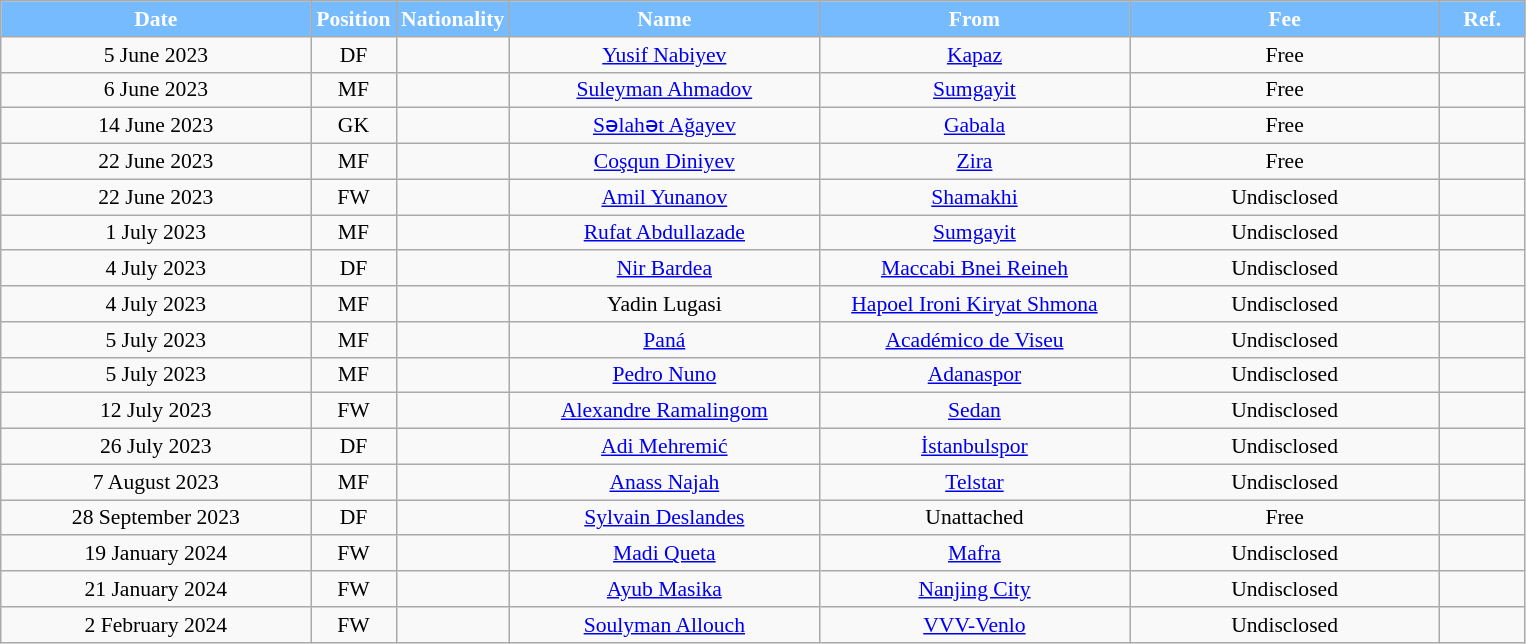<table class="wikitable"  style="text-align:center; font-size:90%; ">
<tr>
<th style="background:#77BBFF; color:#FFFFFF; width:200px;">Date</th>
<th style="background:#77BBFF; color:#FFFFFF; width:50px;">Position</th>
<th style="background:#77BBFF; color:#FFFFFF; width:50px;">Nationality</th>
<th style="background:#77BBFF; color:#FFFFFF; width:200px;">Name</th>
<th style="background:#77BBFF; color:#FFFFFF; width:200px;">From</th>
<th style="background:#77BBFF; color:#FFFFFF; width:200px;">Fee</th>
<th style="background:#77BBFF; color:#FFFFFF; width:50px;">Ref.</th>
</tr>
<tr>
<td>5 June 2023</td>
<td>DF</td>
<td></td>
<td><a href='#'>Yusif Nabiyev</a></td>
<td><a href='#'>Kapaz</a></td>
<td>Free</td>
<td></td>
</tr>
<tr>
<td>6 June 2023</td>
<td>MF</td>
<td></td>
<td><a href='#'>Suleyman Ahmadov</a></td>
<td><a href='#'>Sumgayit</a></td>
<td>Free</td>
<td></td>
</tr>
<tr>
<td>14 June 2023</td>
<td>GK</td>
<td></td>
<td><a href='#'>Səlahət Ağayev</a></td>
<td><a href='#'>Gabala</a></td>
<td>Free</td>
<td></td>
</tr>
<tr>
<td>22 June 2023</td>
<td>MF</td>
<td></td>
<td><a href='#'>Coşqun Diniyev</a></td>
<td><a href='#'>Zira</a></td>
<td>Free</td>
<td></td>
</tr>
<tr>
<td>22 June 2023</td>
<td>FW</td>
<td></td>
<td><a href='#'>Amil Yunanov</a></td>
<td><a href='#'>Shamakhi</a></td>
<td>Undisclosed</td>
<td></td>
</tr>
<tr>
<td>1 July 2023</td>
<td>MF</td>
<td></td>
<td><a href='#'>Rufat Abdullazade</a></td>
<td><a href='#'>Sumgayit</a></td>
<td>Undisclosed</td>
<td></td>
</tr>
<tr>
<td>4 July 2023</td>
<td>DF</td>
<td></td>
<td><a href='#'>Nir Bardea</a></td>
<td><a href='#'>Maccabi Bnei Reineh</a></td>
<td>Undisclosed</td>
<td></td>
</tr>
<tr>
<td>4 July 2023</td>
<td>MF</td>
<td></td>
<td>Yadin Lugasi</td>
<td><a href='#'>Hapoel Ironi Kiryat Shmona</a></td>
<td>Undisclosed</td>
<td></td>
</tr>
<tr>
<td>5 July 2023</td>
<td>MF</td>
<td></td>
<td><a href='#'>Paná</a></td>
<td><a href='#'>Académico de Viseu</a></td>
<td>Undisclosed</td>
<td></td>
</tr>
<tr>
<td>5 July 2023</td>
<td>MF</td>
<td></td>
<td><a href='#'>Pedro Nuno</a></td>
<td><a href='#'>Adanaspor</a></td>
<td>Undisclosed</td>
<td></td>
</tr>
<tr>
<td>12 July 2023</td>
<td>FW</td>
<td></td>
<td><a href='#'>Alexandre Ramalingom</a></td>
<td><a href='#'>Sedan</a></td>
<td>Undisclosed</td>
<td></td>
</tr>
<tr>
<td>26 July 2023</td>
<td>DF</td>
<td></td>
<td><a href='#'>Adi Mehremić</a></td>
<td><a href='#'>İstanbulspor</a></td>
<td>Undisclosed</td>
<td></td>
</tr>
<tr>
<td>7 August 2023</td>
<td>MF</td>
<td></td>
<td><a href='#'>Anass Najah</a></td>
<td><a href='#'>Telstar</a></td>
<td>Undisclosed</td>
<td></td>
</tr>
<tr>
<td>28 September 2023</td>
<td>DF</td>
<td></td>
<td><a href='#'>Sylvain Deslandes</a></td>
<td>Unattached</td>
<td>Free</td>
<td></td>
</tr>
<tr>
<td>19 January 2024</td>
<td>FW</td>
<td></td>
<td><a href='#'>Madi Queta</a></td>
<td><a href='#'>Mafra</a></td>
<td>Undisclosed</td>
<td></td>
</tr>
<tr>
<td>21 January 2024</td>
<td>FW</td>
<td></td>
<td><a href='#'>Ayub Masika</a></td>
<td><a href='#'>Nanjing City</a></td>
<td>Undisclosed</td>
<td></td>
</tr>
<tr>
<td>2 February 2024</td>
<td>FW</td>
<td></td>
<td><a href='#'>Soulyman Allouch</a></td>
<td><a href='#'>VVV-Venlo</a></td>
<td>Undisclosed</td>
<td></td>
</tr>
</table>
